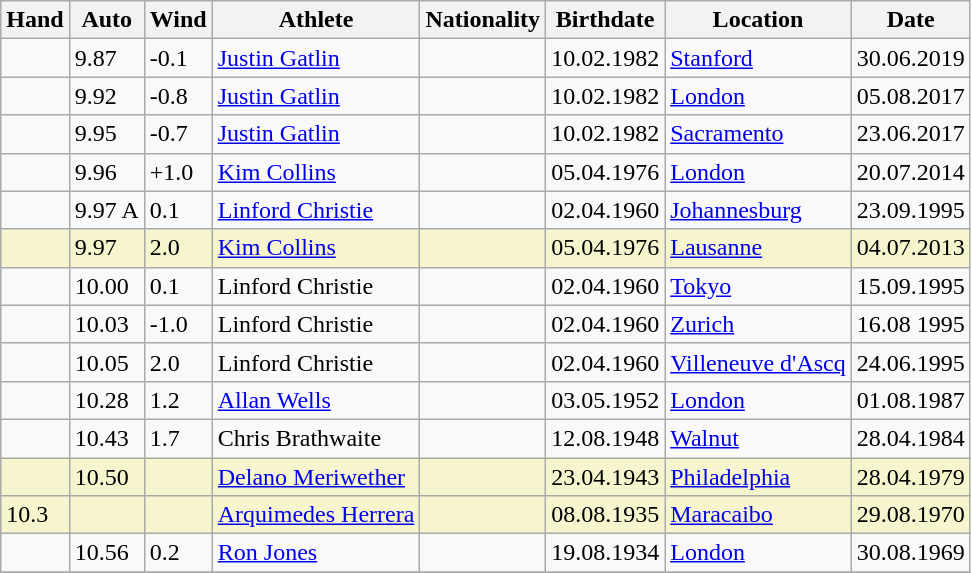<table class="wikitable">
<tr>
<th>Hand</th>
<th>Auto</th>
<th>Wind</th>
<th>Athlete</th>
<th>Nationality</th>
<th>Birthdate</th>
<th>Location</th>
<th>Date</th>
</tr>
<tr>
<td></td>
<td>9.87</td>
<td>-0.1</td>
<td><a href='#'>Justin Gatlin</a></td>
<td></td>
<td>10.02.1982</td>
<td><a href='#'>Stanford</a></td>
<td>30.06.2019</td>
</tr>
<tr>
<td></td>
<td>9.92</td>
<td>-0.8</td>
<td><a href='#'>Justin Gatlin</a></td>
<td></td>
<td>10.02.1982</td>
<td><a href='#'>London</a></td>
<td>05.08.2017</td>
</tr>
<tr>
<td></td>
<td>9.95</td>
<td>-0.7</td>
<td><a href='#'>Justin Gatlin</a></td>
<td></td>
<td>10.02.1982</td>
<td><a href='#'>Sacramento</a></td>
<td>23.06.2017</td>
</tr>
<tr>
<td></td>
<td>9.96</td>
<td>+1.0</td>
<td><a href='#'>Kim Collins</a></td>
<td></td>
<td>05.04.1976</td>
<td><a href='#'>London</a></td>
<td>20.07.2014</td>
</tr>
<tr>
<td></td>
<td>9.97 A</td>
<td>0.1</td>
<td><a href='#'>Linford Christie</a></td>
<td></td>
<td>02.04.1960</td>
<td><a href='#'>Johannesburg</a></td>
<td>23.09.1995</td>
</tr>
<tr bgcolor=#f6F5CE>
<td></td>
<td>9.97</td>
<td>2.0</td>
<td><a href='#'>Kim Collins</a></td>
<td></td>
<td>05.04.1976</td>
<td><a href='#'>Lausanne</a></td>
<td>04.07.2013</td>
</tr>
<tr>
<td></td>
<td>10.00</td>
<td>0.1</td>
<td>Linford Christie</td>
<td></td>
<td>02.04.1960</td>
<td><a href='#'>Tokyo</a></td>
<td>15.09.1995</td>
</tr>
<tr>
<td></td>
<td>10.03</td>
<td>-1.0</td>
<td>Linford Christie</td>
<td></td>
<td>02.04.1960</td>
<td><a href='#'>Zurich</a></td>
<td>16.08 1995</td>
</tr>
<tr>
<td></td>
<td>10.05</td>
<td>2.0</td>
<td>Linford Christie</td>
<td></td>
<td>02.04.1960</td>
<td><a href='#'>Villeneuve d'Ascq</a></td>
<td>24.06.1995 </td>
</tr>
<tr>
<td></td>
<td>10.28</td>
<td>1.2</td>
<td><a href='#'>Allan Wells</a></td>
<td></td>
<td>03.05.1952</td>
<td><a href='#'>London</a></td>
<td>01.08.1987</td>
</tr>
<tr>
<td></td>
<td>10.43</td>
<td>1.7</td>
<td>Chris Brathwaite</td>
<td></td>
<td>12.08.1948</td>
<td><a href='#'>Walnut</a></td>
<td>28.04.1984</td>
</tr>
<tr bgcolor=#f6F5CE>
<td></td>
<td>10.50</td>
<td></td>
<td><a href='#'>Delano Meriwether</a></td>
<td></td>
<td>23.04.1943</td>
<td><a href='#'>Philadelphia</a></td>
<td>28.04.1979</td>
</tr>
<tr bgcolor=#f6F5CE>
<td>10.3</td>
<td></td>
<td></td>
<td><a href='#'>Arquimedes Herrera</a></td>
<td></td>
<td>08.08.1935</td>
<td><a href='#'>Maracaibo</a></td>
<td>29.08.1970</td>
</tr>
<tr>
<td></td>
<td>10.56</td>
<td>0.2</td>
<td><a href='#'>Ron Jones</a></td>
<td></td>
<td>19.08.1934</td>
<td><a href='#'>London</a></td>
<td>30.08.1969</td>
</tr>
<tr>
</tr>
</table>
